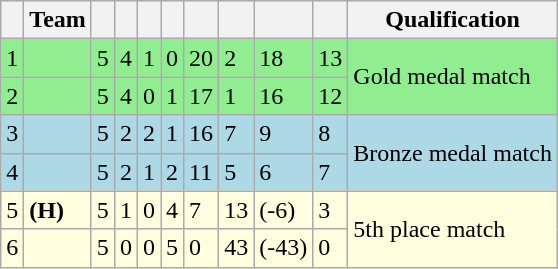<table class="wikitable">
<tr>
<th></th>
<th>Team</th>
<th></th>
<th></th>
<th></th>
<th></th>
<th></th>
<th></th>
<th></th>
<th></th>
<th>Qualification</th>
</tr>
<tr bgcolor=lightgreen>
<td>1</td>
<td></td>
<td>5</td>
<td>4</td>
<td>1</td>
<td>0</td>
<td>20</td>
<td>2</td>
<td>18</td>
<td>13</td>
<td rowspan=2>Gold medal match</td>
</tr>
<tr bgcolor=lightgreen>
<td>2</td>
<td></td>
<td>5</td>
<td>4</td>
<td>0</td>
<td>1</td>
<td>17</td>
<td>1</td>
<td>16</td>
<td>12</td>
</tr>
<tr bgcolor=lightblue>
<td>3</td>
<td></td>
<td>5</td>
<td>2</td>
<td>2</td>
<td>1</td>
<td>16</td>
<td>7</td>
<td>9</td>
<td>8</td>
<td rowspan=2>Bronze medal match</td>
</tr>
<tr bgcolor=lightblue>
<td>4</td>
<td></td>
<td>5</td>
<td>2</td>
<td>1</td>
<td>2</td>
<td>11</td>
<td>5</td>
<td>6</td>
<td>7</td>
</tr>
<tr bgcolor=lightyellow>
<td>5</td>
<td> <strong>(H)</strong></td>
<td>5</td>
<td>1</td>
<td>0</td>
<td>4</td>
<td>7</td>
<td>13</td>
<td>(-6)</td>
<td>3</td>
<td rowspan=2>5th place match</td>
</tr>
<tr bgcolor=lightyellow>
<td>6</td>
<td></td>
<td>5</td>
<td>0</td>
<td>0</td>
<td>5</td>
<td>0</td>
<td>43</td>
<td>(-43)</td>
<td>0</td>
</tr>
</table>
